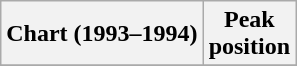<table class="wikitable sortable">
<tr>
<th align="left">Chart (1993–1994)</th>
<th align="center">Peak<br>position</th>
</tr>
<tr>
</tr>
</table>
